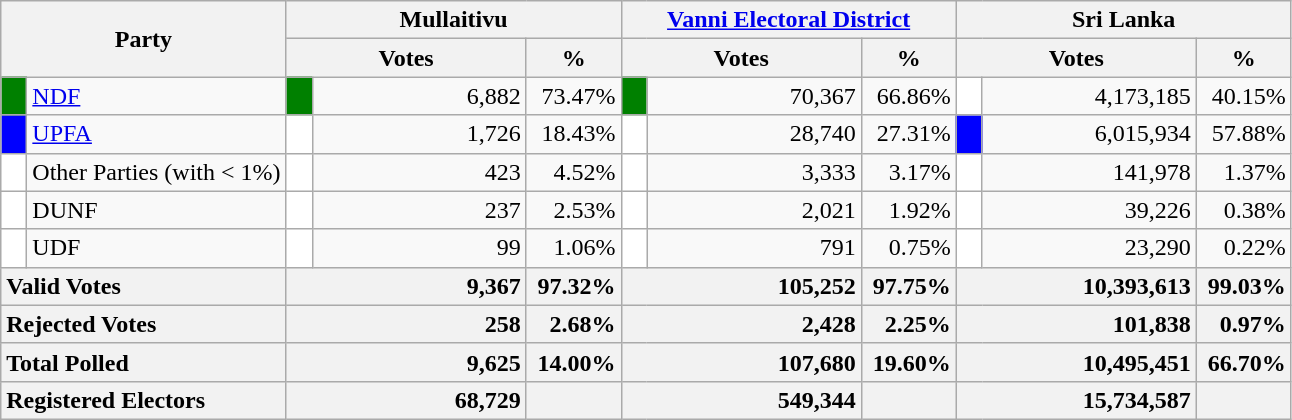<table class="wikitable">
<tr>
<th colspan="2" width="144px"rowspan="2">Party</th>
<th colspan="3" width="216px">Mullaitivu</th>
<th colspan="3" width="216px"><a href='#'>Vanni Electoral District</a></th>
<th colspan="3" width="216px">Sri Lanka</th>
</tr>
<tr>
<th colspan="2" width="144px">Votes</th>
<th>%</th>
<th colspan="2" width="144px">Votes</th>
<th>%</th>
<th colspan="2" width="144px">Votes</th>
<th>%</th>
</tr>
<tr>
<td style="background-color:green;" width="10px"></td>
<td style="text-align:left;"><a href='#'>NDF</a></td>
<td style="background-color:green;" width="10px"></td>
<td style="text-align:right;">6,882</td>
<td style="text-align:right;">73.47%</td>
<td style="background-color:green;" width="10px"></td>
<td style="text-align:right;">70,367</td>
<td style="text-align:right;">66.86%</td>
<td style="background-color:white;" width="10px"></td>
<td style="text-align:right;">4,173,185</td>
<td style="text-align:right;">40.15%</td>
</tr>
<tr>
<td style="background-color:blue;" width="10px"></td>
<td style="text-align:left;"><a href='#'>UPFA</a></td>
<td style="background-color:white;" width="10px"></td>
<td style="text-align:right;">1,726</td>
<td style="text-align:right;">18.43%</td>
<td style="background-color:white;" width="10px"></td>
<td style="text-align:right;">28,740</td>
<td style="text-align:right;">27.31%</td>
<td style="background-color:blue;" width="10px"></td>
<td style="text-align:right;">6,015,934</td>
<td style="text-align:right;">57.88%</td>
</tr>
<tr>
<td style="background-color:white;" width="10px"></td>
<td style="text-align:left;">Other Parties (with < 1%)</td>
<td style="background-color:white;" width="10px"></td>
<td style="text-align:right;">423</td>
<td style="text-align:right;">4.52%</td>
<td style="background-color:white;" width="10px"></td>
<td style="text-align:right;">3,333</td>
<td style="text-align:right;">3.17%</td>
<td style="background-color:white;" width="10px"></td>
<td style="text-align:right;">141,978</td>
<td style="text-align:right;">1.37%</td>
</tr>
<tr>
<td style="background-color:white;" width="10px"></td>
<td style="text-align:left;">DUNF</td>
<td style="background-color:white;" width="10px"></td>
<td style="text-align:right;">237</td>
<td style="text-align:right;">2.53%</td>
<td style="background-color:white;" width="10px"></td>
<td style="text-align:right;">2,021</td>
<td style="text-align:right;">1.92%</td>
<td style="background-color:white;" width="10px"></td>
<td style="text-align:right;">39,226</td>
<td style="text-align:right;">0.38%</td>
</tr>
<tr>
<td style="background-color:white;" width="10px"></td>
<td style="text-align:left;">UDF</td>
<td style="background-color:white;" width="10px"></td>
<td style="text-align:right;">99</td>
<td style="text-align:right;">1.06%</td>
<td style="background-color:white;" width="10px"></td>
<td style="text-align:right;">791</td>
<td style="text-align:right;">0.75%</td>
<td style="background-color:white;" width="10px"></td>
<td style="text-align:right;">23,290</td>
<td style="text-align:right;">0.22%</td>
</tr>
<tr>
<th colspan="2" width="144px"style="text-align:left;">Valid Votes</th>
<th style="text-align:right;"colspan="2" width="144px">9,367</th>
<th style="text-align:right;">97.32%</th>
<th style="text-align:right;"colspan="2" width="144px">105,252</th>
<th style="text-align:right;">97.75%</th>
<th style="text-align:right;"colspan="2" width="144px">10,393,613</th>
<th style="text-align:right;">99.03%</th>
</tr>
<tr>
<th colspan="2" width="144px"style="text-align:left;">Rejected Votes</th>
<th style="text-align:right;"colspan="2" width="144px">258</th>
<th style="text-align:right;">2.68%</th>
<th style="text-align:right;"colspan="2" width="144px">2,428</th>
<th style="text-align:right;">2.25%</th>
<th style="text-align:right;"colspan="2" width="144px">101,838</th>
<th style="text-align:right;">0.97%</th>
</tr>
<tr>
<th colspan="2" width="144px"style="text-align:left;">Total Polled</th>
<th style="text-align:right;"colspan="2" width="144px">9,625</th>
<th style="text-align:right;">14.00%</th>
<th style="text-align:right;"colspan="2" width="144px">107,680</th>
<th style="text-align:right;">19.60%</th>
<th style="text-align:right;"colspan="2" width="144px">10,495,451</th>
<th style="text-align:right;">66.70%</th>
</tr>
<tr>
<th colspan="2" width="144px"style="text-align:left;">Registered Electors</th>
<th style="text-align:right;"colspan="2" width="144px">68,729</th>
<th></th>
<th style="text-align:right;"colspan="2" width="144px">549,344</th>
<th></th>
<th style="text-align:right;"colspan="2" width="144px">15,734,587</th>
<th></th>
</tr>
</table>
